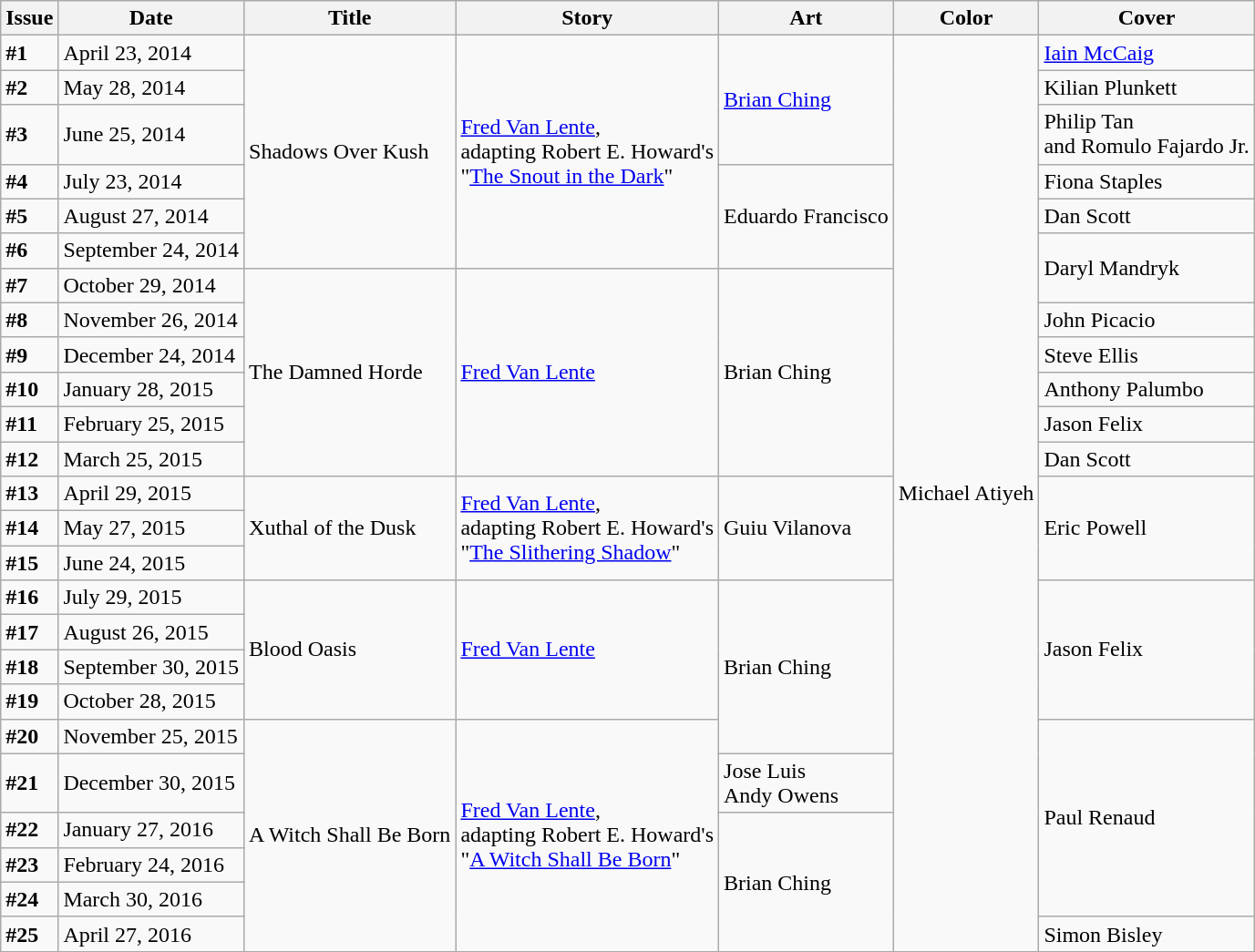<table class="wikitable">
<tr>
<th>Issue</th>
<th>Date</th>
<th>Title</th>
<th>Story</th>
<th>Art</th>
<th>Color</th>
<th>Cover</th>
</tr>
<tr>
<td><strong>#1</strong></td>
<td>April 23, 2014</td>
<td rowspan=6>Shadows Over Kush</td>
<td rowspan=6><a href='#'>Fred Van Lente</a>,<br>adapting Robert E. Howard's<br>"<a href='#'>The Snout in the Dark</a>"</td>
<td rowspan=3><a href='#'>Brian Ching</a></td>
<td rowspan=25>Michael Atiyeh</td>
<td><a href='#'>Iain McCaig</a></td>
</tr>
<tr>
<td><strong>#2</strong></td>
<td>May 28, 2014</td>
<td>Kilian Plunkett</td>
</tr>
<tr>
<td><strong>#3</strong></td>
<td>June 25, 2014</td>
<td>Philip Tan<br>and Romulo Fajardo Jr.</td>
</tr>
<tr>
<td><strong>#4</strong></td>
<td>July 23, 2014</td>
<td rowspan=3>Eduardo Francisco</td>
<td>Fiona Staples</td>
</tr>
<tr>
<td><strong>#5</strong></td>
<td>August 27, 2014</td>
<td>Dan Scott</td>
</tr>
<tr>
<td><strong>#6</strong></td>
<td>September 24, 2014</td>
<td rowspan=2>Daryl Mandryk</td>
</tr>
<tr>
<td><strong>#7</strong></td>
<td>October 29, 2014</td>
<td rowspan=6>The Damned Horde</td>
<td rowspan=6><a href='#'>Fred Van Lente</a></td>
<td rowspan=6>Brian Ching</td>
</tr>
<tr>
<td><strong>#8</strong></td>
<td>November 26, 2014</td>
<td>John Picacio</td>
</tr>
<tr>
<td><strong>#9</strong></td>
<td>December 24, 2014</td>
<td>Steve Ellis</td>
</tr>
<tr>
<td><strong>#10</strong></td>
<td>January 28, 2015</td>
<td>Anthony Palumbo</td>
</tr>
<tr>
<td><strong>#11</strong></td>
<td>February 25, 2015</td>
<td>Jason Felix</td>
</tr>
<tr>
<td><strong>#12</strong></td>
<td>March 25, 2015</td>
<td>Dan Scott</td>
</tr>
<tr>
<td><strong>#13</strong></td>
<td>April 29, 2015</td>
<td rowspan=3>Xuthal of the Dusk</td>
<td rowspan=3><a href='#'>Fred Van Lente</a>,<br>adapting Robert E. Howard's<br> "<a href='#'>The Slithering Shadow</a>"</td>
<td rowspan=3>Guiu Vilanova</td>
<td rowspan=3>Eric Powell</td>
</tr>
<tr>
<td><strong>#14</strong></td>
<td>May 27, 2015</td>
</tr>
<tr>
<td><strong>#15</strong></td>
<td>June 24, 2015</td>
</tr>
<tr>
<td><strong>#16</strong></td>
<td>July 29, 2015</td>
<td rowspan=4>Blood Oasis</td>
<td rowspan=4><a href='#'>Fred Van Lente</a></td>
<td rowspan=5>Brian Ching</td>
<td rowspan=4>Jason Felix</td>
</tr>
<tr>
<td><strong>#17</strong></td>
<td>August 26, 2015</td>
</tr>
<tr>
<td><strong>#18</strong></td>
<td>September 30, 2015</td>
</tr>
<tr>
<td><strong>#19</strong></td>
<td>October 28, 2015</td>
</tr>
<tr>
<td><strong>#20</strong></td>
<td>November 25, 2015</td>
<td rowspan=6>A Witch Shall Be Born</td>
<td rowspan=6><a href='#'>Fred Van Lente</a>,<br>adapting Robert E. Howard's<br> "<a href='#'>A Witch Shall Be Born</a>"</td>
<td rowspan=5>Paul Renaud</td>
</tr>
<tr>
<td><strong>#21</strong></td>
<td>December 30, 2015</td>
<td>Jose Luis<br>Andy Owens</td>
</tr>
<tr>
<td><strong>#22</strong></td>
<td>January 27, 2016</td>
<td rowspan=4>Brian Ching</td>
</tr>
<tr>
<td><strong>#23</strong></td>
<td>February 24, 2016</td>
</tr>
<tr>
<td><strong>#24</strong></td>
<td>March 30, 2016</td>
</tr>
<tr>
<td><strong>#25</strong></td>
<td>April 27, 2016</td>
<td>Simon Bisley</td>
</tr>
</table>
